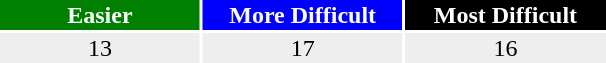<table ->
<tr>
<th width=25% style="background:green; color:white;">Easier</th>
<th width=25% style="background:blue; color:white;">More Difficult</th>
<th width=25% style="background:black; color:white;">Most Difficult</th>
</tr>
<tr bgcolor="#eeeeee" align="center">
<td>13</td>
<td>17</td>
<td>16</td>
</tr>
</table>
